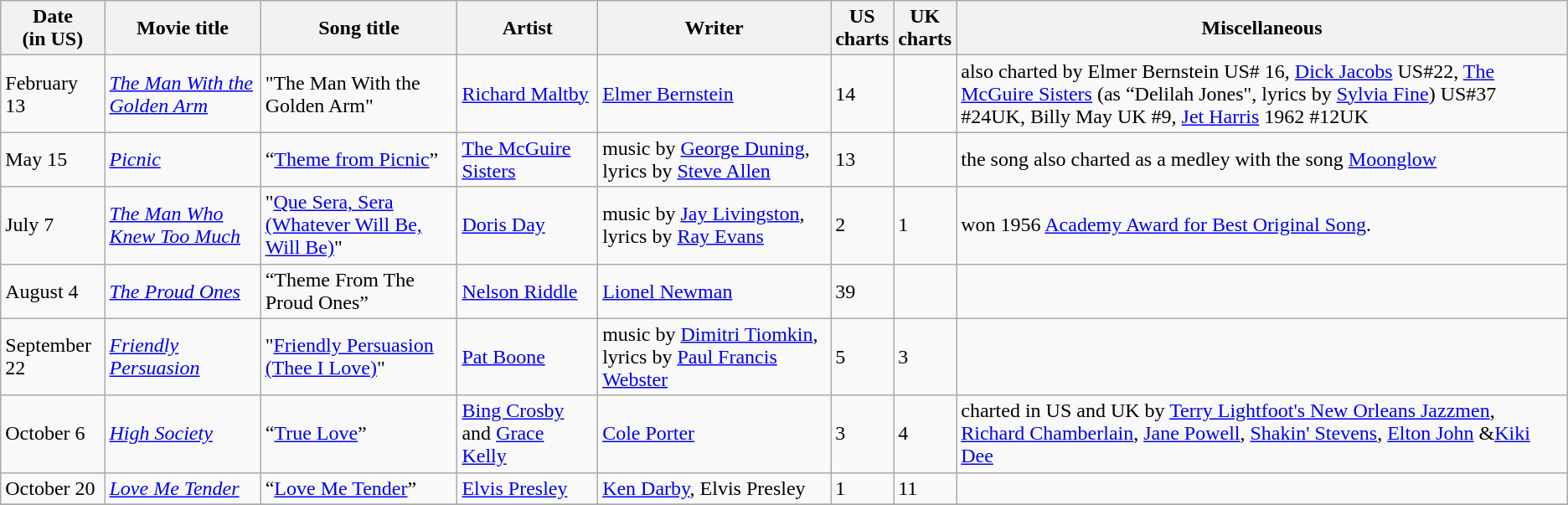<table class="wikitable sortable">
<tr>
<th>Date<br>(in US)</th>
<th>Movie title</th>
<th>Song title</th>
<th>Artist</th>
<th>Writer</th>
<th>US <br>charts</th>
<th>UK<br>charts</th>
<th>Miscellaneous</th>
</tr>
<tr>
<td>February 13</td>
<td><em><a href='#'>The Man With the Golden Arm</a></em></td>
<td>"The Man With the Golden Arm"</td>
<td><a href='#'>Richard Maltby</a></td>
<td><a href='#'>Elmer Bernstein</a></td>
<td>14</td>
<td></td>
<td>also charted by Elmer Bernstein US# 16, <a href='#'>Dick Jacobs</a> US#22, <a href='#'>The McGuire Sisters</a>  (as “Delilah Jones", lyrics by <a href='#'>Sylvia Fine</a>) US#37  #24UK, Billy May UK #9, <a href='#'>Jet Harris</a> 1962 #12UK</td>
</tr>
<tr>
<td>May 15</td>
<td><em><a href='#'>Picnic</a></em></td>
<td>“<a href='#'>Theme from Picnic</a>”</td>
<td><a href='#'>The McGuire Sisters</a></td>
<td>music by <a href='#'>George Duning</a>, lyrics by <a href='#'>Steve Allen</a></td>
<td>13</td>
<td></td>
<td>the song also charted as a medley with the song <a href='#'>Moonglow</a></td>
</tr>
<tr>
<td>July 7</td>
<td><em><a href='#'>The Man Who Knew Too Much</a></em></td>
<td>"<a href='#'>Que Sera, Sera (Whatever Will Be, Will Be)</a>"</td>
<td><a href='#'>Doris Day</a></td>
<td>music by <a href='#'>Jay Livingston</a>, lyrics by <a href='#'>Ray Evans</a></td>
<td>2</td>
<td>1</td>
<td>won 1956 <a href='#'>Academy Award for Best Original Song</a>.</td>
</tr>
<tr>
<td>August 4</td>
<td><em><a href='#'>The Proud Ones</a></em></td>
<td>“Theme From The Proud Ones”</td>
<td><a href='#'>Nelson Riddle</a></td>
<td><a href='#'>Lionel Newman</a></td>
<td>39</td>
<td></td>
<td></td>
</tr>
<tr>
<td>September 22</td>
<td><em><a href='#'>Friendly Persuasion</a></em></td>
<td>"<a href='#'>Friendly Persuasion (Thee I Love)</a>"</td>
<td><a href='#'>Pat Boone</a></td>
<td>music by <a href='#'>Dimitri Tiomkin</a>, lyrics by <a href='#'>Paul Francis Webster</a></td>
<td>5</td>
<td>3</td>
<td></td>
</tr>
<tr>
<td>October 6</td>
<td><em><a href='#'>High Society</a></em></td>
<td>“<a href='#'>True Love</a>”</td>
<td><a href='#'>Bing Crosby</a> and <a href='#'>Grace Kelly</a></td>
<td><a href='#'>Cole Porter</a></td>
<td>3</td>
<td>4</td>
<td>charted in US and UK by <a href='#'>Terry Lightfoot's New Orleans Jazzmen</a>, <a href='#'>Richard Chamberlain</a>, <a href='#'>Jane Powell</a>, <a href='#'>Shakin' Stevens</a>, <a href='#'>Elton John</a> &<a href='#'>Kiki Dee</a></td>
</tr>
<tr>
<td>October 20</td>
<td><em><a href='#'>Love Me Tender</a></em></td>
<td>“<a href='#'>Love Me Tender</a>”</td>
<td><a href='#'>Elvis Presley</a></td>
<td><a href='#'>Ken Darby</a>, Elvis Presley</td>
<td>1</td>
<td>11</td>
<td></td>
</tr>
<tr>
</tr>
</table>
